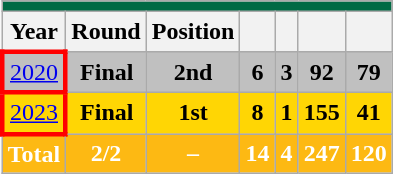<table class="wikitable" style="text-align: center;">
<tr>
<th style="background:#006A44;" colspan="7"><a href='#'></a></th>
</tr>
<tr>
<th>Year</th>
<th>Round</th>
<th>Position</th>
<th></th>
<th></th>
<th></th>
<th></th>
</tr>
<tr style="background:#C0C0C0;">
<td style="border: 3px solid red"> <a href='#'>2020</a></td>
<td><strong>Final</strong></td>
<td><strong>2nd</strong></td>
<td><strong>6</strong></td>
<td><strong>3</strong></td>
<td><strong>92</strong></td>
<td><strong>79</strong></td>
</tr>
<tr style="background:#FFD604;">
<td style="border: 3px solid red"> <a href='#'>2023</a></td>
<td><strong>Final</strong></td>
<td><strong>1st</strong></td>
<td><strong>8</strong></td>
<td><strong>1</strong></td>
<td><strong>155</strong></td>
<td><strong>41</strong></td>
</tr>
<tr>
<th style="color:white; background:#FDB913;">Total</th>
<th style="color:white; background:#FDB913;">2/2</th>
<th style="color:white; background:#FDB913;">–</th>
<th style="color:white; background:#FDB913;">14</th>
<th style="color:white; background:#FDB913;">4</th>
<th style="color:white; background:#FDB913;">247</th>
<th style="color:white; background:#FDB913;">120</th>
</tr>
</table>
